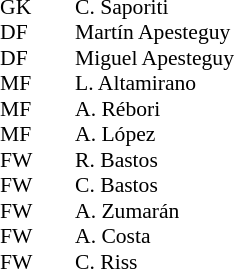<table cellspacing="0" cellpadding="0" style="font-size:90%; margin:0.2em auto;">
<tr>
<th width="25"></th>
<th width="25"></th>
</tr>
<tr>
<td>GK</td>
<td></td>
<td> C. Saporiti</td>
</tr>
<tr>
<td>DF</td>
<td></td>
<td> Martín Apesteguy</td>
</tr>
<tr>
<td>DF</td>
<td></td>
<td> Miguel Apesteguy</td>
</tr>
<tr>
<td>MF</td>
<td></td>
<td> L. Altamirano</td>
</tr>
<tr>
<td>MF</td>
<td></td>
<td> A. Rébori</td>
</tr>
<tr>
<td>MF</td>
<td></td>
<td> A. López</td>
</tr>
<tr>
<td>FW</td>
<td></td>
<td> R. Bastos</td>
</tr>
<tr>
<td>FW</td>
<td></td>
<td> C. Bastos</td>
</tr>
<tr>
<td>FW</td>
<td></td>
<td> A. Zumarán</td>
</tr>
<tr>
<td>FW</td>
<td></td>
<td> A. Costa</td>
</tr>
<tr>
<td>FW</td>
<td></td>
<td> C. Riss</td>
</tr>
</table>
